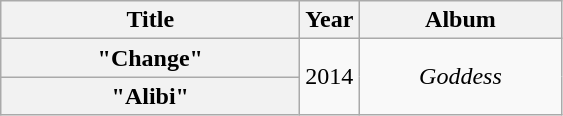<table class="wikitable plainrowheaders" style="text-align:center">
<tr>
<th scope="col" style="width:12em;">Title</th>
<th scope="col">Year</th>
<th scope="col" style="width:8em;">Album</th>
</tr>
<tr>
<th scope="row">"Change"</th>
<td rowspan="2">2014</td>
<td rowspan="2"><em>Goddess</em></td>
</tr>
<tr>
<th scope="row">"Alibi"</th>
</tr>
</table>
